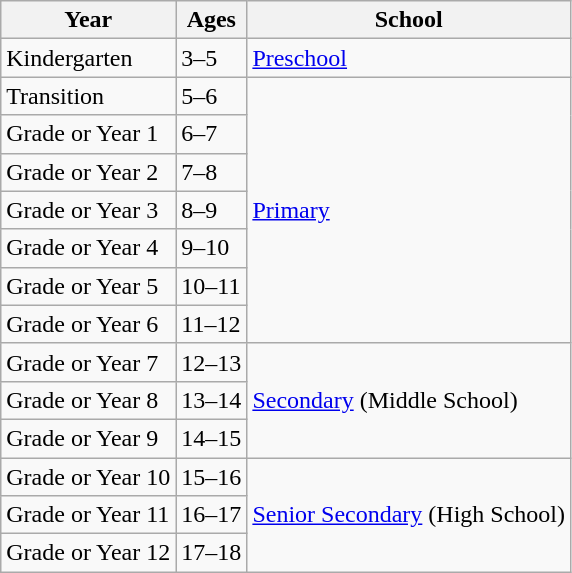<table class="wikitable">
<tr>
<th>Year</th>
<th>Ages</th>
<th>School</th>
</tr>
<tr>
<td>Kindergarten</td>
<td>3–5</td>
<td><a href='#'>Preschool</a></td>
</tr>
<tr>
<td>Transition</td>
<td>5–6</td>
<td rowspan="7"><a href='#'>Primary</a></td>
</tr>
<tr>
<td>Grade or Year 1</td>
<td>6–7</td>
</tr>
<tr>
<td>Grade or Year 2</td>
<td>7–8</td>
</tr>
<tr>
<td>Grade or Year 3</td>
<td>8–9</td>
</tr>
<tr>
<td>Grade or Year 4</td>
<td>9–10</td>
</tr>
<tr>
<td>Grade or Year 5</td>
<td>10–11</td>
</tr>
<tr>
<td>Grade or Year 6</td>
<td>11–12</td>
</tr>
<tr>
<td>Grade or Year 7</td>
<td>12–13</td>
<td rowspan="3"><a href='#'>Secondary</a> (Middle School)</td>
</tr>
<tr>
<td>Grade or Year 8</td>
<td>13–14</td>
</tr>
<tr>
<td>Grade or Year 9</td>
<td>14–15</td>
</tr>
<tr>
<td>Grade or Year 10</td>
<td>15–16</td>
<td rowspan="3"><a href='#'>Senior Secondary</a> (High School)</td>
</tr>
<tr>
<td>Grade or Year 11</td>
<td>16–17</td>
</tr>
<tr>
<td>Grade or Year 12</td>
<td>17–18</td>
</tr>
</table>
